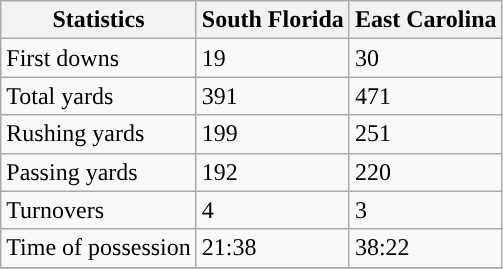<table class="wikitable">
<tr>
<th>Statistics</th>
<th>South Florida</th>
<th>East Carolina</th>
</tr>
<tr>
<td>First downs</td>
<td>19</td>
<td>30</td>
</tr>
<tr>
<td>Total yards</td>
<td>391</td>
<td>471</td>
</tr>
<tr>
<td>Rushing yards</td>
<td>199</td>
<td>251</td>
</tr>
<tr>
<td>Passing yards</td>
<td>192</td>
<td>220</td>
</tr>
<tr>
<td>Turnovers</td>
<td>4</td>
<td>3</td>
</tr>
<tr>
<td>Time of possession</td>
<td>21:38</td>
<td>38:22</td>
</tr>
<tr>
</tr>
</table>
